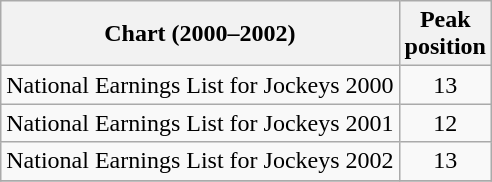<table class="wikitable sortable">
<tr>
<th>Chart (2000–2002)</th>
<th>Peak<br>position</th>
</tr>
<tr>
<td>National Earnings List for Jockeys 2000</td>
<td style="text-align:center;">13</td>
</tr>
<tr>
<td>National Earnings List for Jockeys 2001</td>
<td style="text-align:center;">12</td>
</tr>
<tr>
<td>National Earnings List for Jockeys 2002</td>
<td style="text-align:center;">13</td>
</tr>
<tr>
</tr>
</table>
